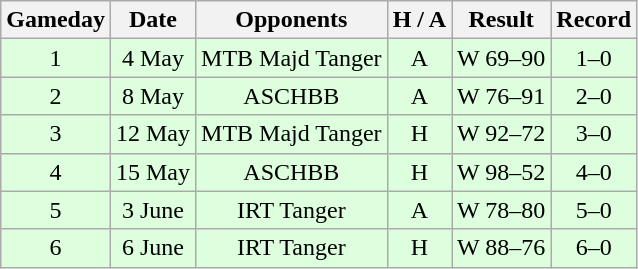<table class="wikitable" style="text-align:center">
<tr>
<th>Gameday</th>
<th>Date</th>
<th>Opponents</th>
<th>H / A</th>
<th>Result</th>
<th>Record</th>
</tr>
<tr bgcolor="#dfd">
<td>1</td>
<td>4 May</td>
<td>MTB Majd Tanger</td>
<td>A</td>
<td>W 69–90</td>
<td>1–0</td>
</tr>
<tr bgcolor="#dfd">
<td>2</td>
<td>8 May</td>
<td>ASCHBB</td>
<td>A</td>
<td>W 76–91</td>
<td>2–0</td>
</tr>
<tr bgcolor="#dfd">
<td>3</td>
<td>12 May</td>
<td>MTB Majd Tanger</td>
<td>H</td>
<td>W 92–72</td>
<td>3–0</td>
</tr>
<tr bgcolor="#dfd">
<td>4</td>
<td>15 May</td>
<td>ASCHBB</td>
<td>H</td>
<td>W 98–52</td>
<td>4–0</td>
</tr>
<tr bgcolor="#dfd">
<td>5</td>
<td>3 June</td>
<td>IRT Tanger</td>
<td>A</td>
<td>W 78–80</td>
<td>5–0</td>
</tr>
<tr bgcolor="#dfd">
<td>6</td>
<td>6 June</td>
<td>IRT Tanger</td>
<td>H</td>
<td>W 88–76</td>
<td>6–0</td>
</tr>
</table>
